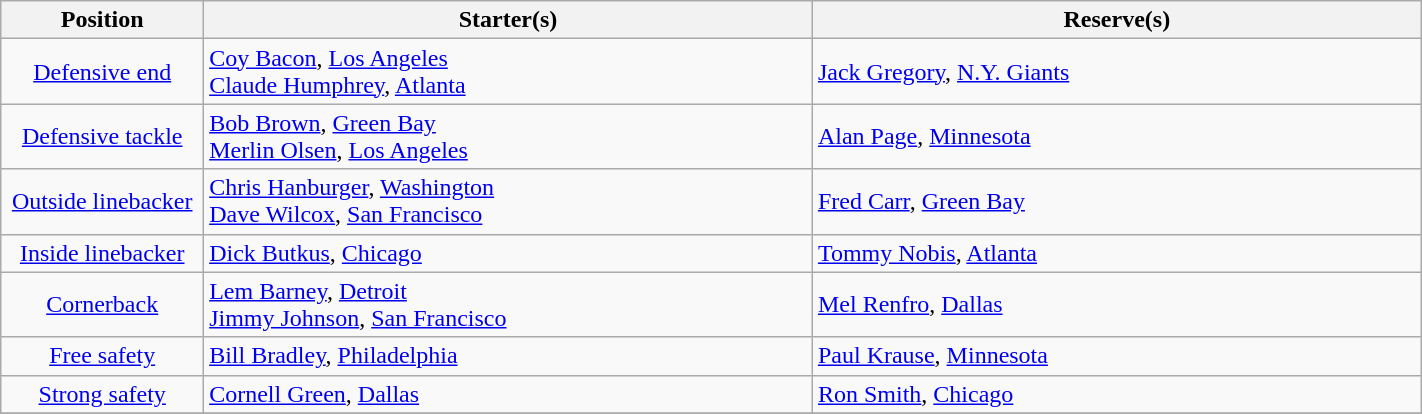<table class="wikitable" width=75%>
<tr>
<th width=10%>Position</th>
<th width=30%>Starter(s)</th>
<th width=30%>Reserve(s)</th>
</tr>
<tr>
<td align=center><a href='#'>Defensive end</a></td>
<td> <a href='#'>Coy Bacon</a>, <a href='#'>Los Angeles</a><br> <a href='#'>Claude Humphrey</a>, <a href='#'>Atlanta</a></td>
<td> <a href='#'>Jack Gregory</a>, <a href='#'>N.Y. Giants</a></td>
</tr>
<tr>
<td align=center><a href='#'>Defensive tackle</a></td>
<td> <a href='#'>Bob Brown</a>, <a href='#'>Green Bay</a><br> <a href='#'>Merlin Olsen</a>, <a href='#'>Los Angeles</a></td>
<td> <a href='#'>Alan Page</a>, <a href='#'>Minnesota</a></td>
</tr>
<tr>
<td align=center><a href='#'>Outside linebacker</a></td>
<td> <a href='#'>Chris Hanburger</a>, <a href='#'>Washington</a><br> <a href='#'>Dave Wilcox</a>, <a href='#'>San Francisco</a></td>
<td> <a href='#'>Fred Carr</a>, <a href='#'>Green Bay</a></td>
</tr>
<tr>
<td align=center><a href='#'>Inside linebacker</a></td>
<td> <a href='#'>Dick Butkus</a>, <a href='#'>Chicago</a></td>
<td> <a href='#'>Tommy Nobis</a>, <a href='#'>Atlanta</a></td>
</tr>
<tr>
<td align=center><a href='#'>Cornerback</a></td>
<td> <a href='#'>Lem Barney</a>, <a href='#'>Detroit</a><br> <a href='#'>Jimmy Johnson</a>, <a href='#'>San Francisco</a></td>
<td> <a href='#'>Mel Renfro</a>, <a href='#'>Dallas</a></td>
</tr>
<tr>
<td align=center><a href='#'>Free safety</a></td>
<td> <a href='#'>Bill Bradley</a>, <a href='#'>Philadelphia</a></td>
<td> <a href='#'>Paul Krause</a>, <a href='#'>Minnesota</a></td>
</tr>
<tr>
<td align=center><a href='#'>Strong safety</a></td>
<td> <a href='#'>Cornell Green</a>, <a href='#'>Dallas</a></td>
<td> <a href='#'>Ron Smith</a>, <a href='#'>Chicago</a></td>
</tr>
<tr>
</tr>
</table>
